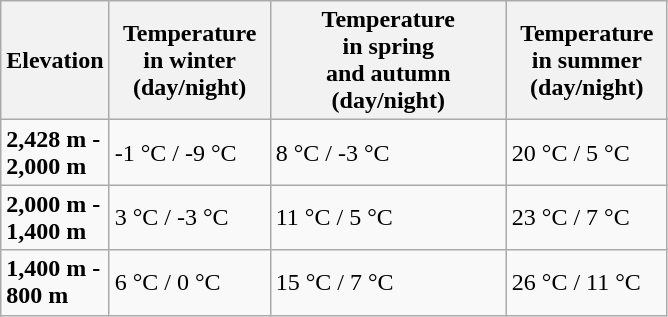<table class="wikitable">
<tr>
<th width="50">Elevation</th>
<th width="100">Temperature<br>in winter<br>(day/night)</th>
<th width="150">Temperature<br>in spring<br>and autumn<br>(day/night)</th>
<th width="100">Temperature<br>in summer<br>(day/night)</th>
</tr>
<tr>
<td><strong>2,428 m - 2,000 m</strong></td>
<td>-1 °C / -9 °C</td>
<td>8 °C / -3 °C</td>
<td>20 °C / 5 °C</td>
</tr>
<tr>
<td><strong>2,000 m - 1,400 m</strong></td>
<td>3 °C / -3 °C</td>
<td>11 °C / 5 °C</td>
<td>23 °C / 7 °C</td>
</tr>
<tr>
<td><strong>1,400 m - 800 m</strong></td>
<td>6 °C / 0 °C</td>
<td>15 °C / 7 °C</td>
<td>26 °C / 11 °C</td>
</tr>
</table>
